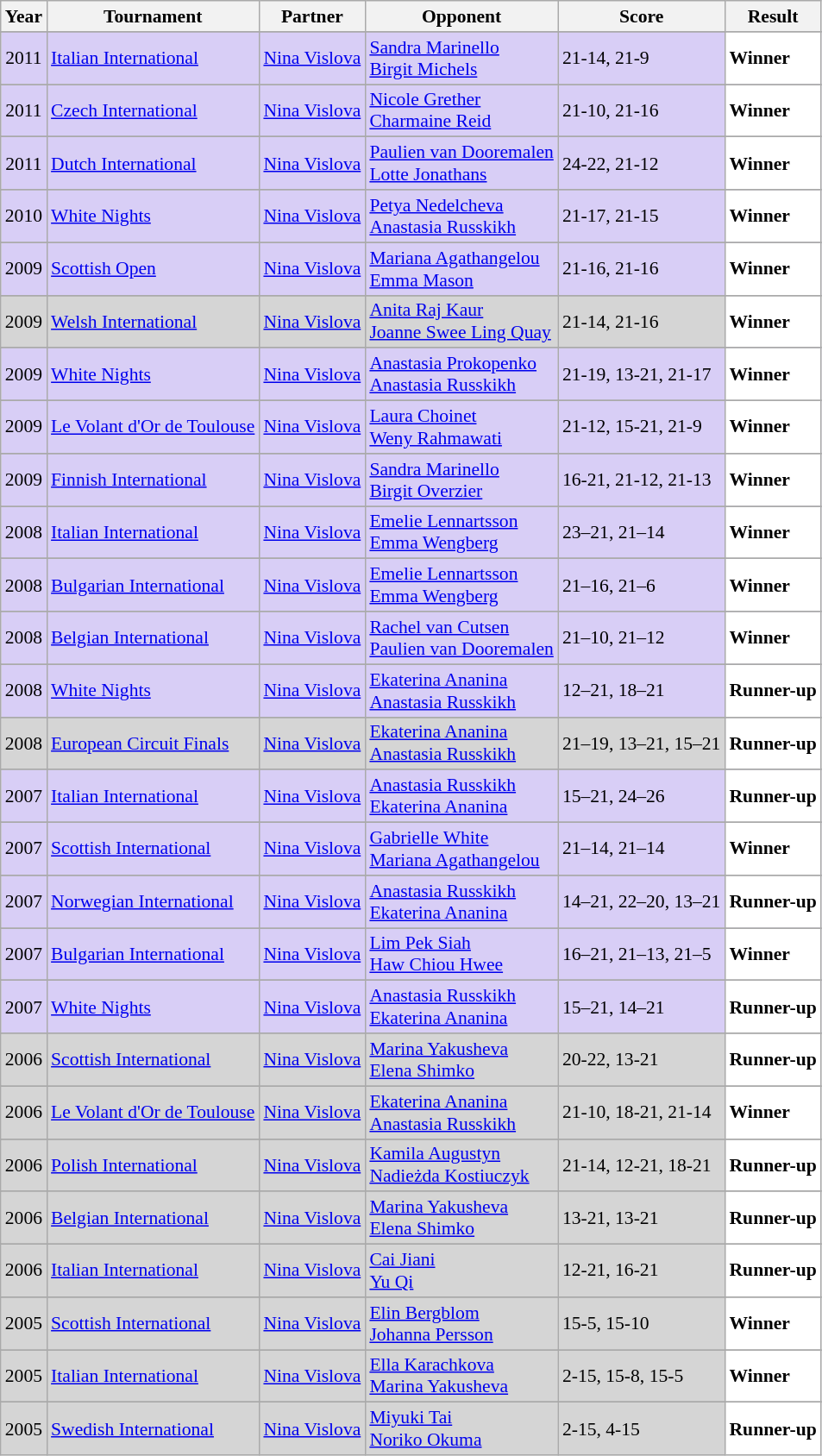<table class="sortable wikitable" style="font-size: 90%;">
<tr>
<th>Year</th>
<th>Tournament</th>
<th>Partner</th>
<th>Opponent</th>
<th>Score</th>
<th>Result</th>
</tr>
<tr>
</tr>
<tr style="background:#D8CEF6">
<td align="center">2011</td>
<td align="left"><a href='#'>Italian International</a></td>
<td align="left"> <a href='#'>Nina Vislova</a></td>
<td align="left"> <a href='#'>Sandra Marinello</a><br>  <a href='#'>Birgit Michels</a></td>
<td align="left">21-14, 21-9</td>
<td style="text-align:left; background:white"> <strong>Winner</strong></td>
</tr>
<tr>
</tr>
<tr style="background:#D8CEF6">
<td align="center">2011</td>
<td align="left"><a href='#'>Czech International</a></td>
<td align="left"> <a href='#'>Nina Vislova</a></td>
<td align="left"> <a href='#'>Nicole Grether</a><br>  <a href='#'>Charmaine Reid</a></td>
<td align="left">21-10, 21-16</td>
<td style="text-align:left; background:white"> <strong>Winner</strong></td>
</tr>
<tr>
</tr>
<tr style="background:#D8CEF6">
<td align="center">2011</td>
<td align="left"><a href='#'>Dutch International</a></td>
<td align="left"> <a href='#'>Nina Vislova</a></td>
<td align="left"> <a href='#'>Paulien van Dooremalen</a><br>  <a href='#'>Lotte Jonathans</a></td>
<td align="left">24-22, 21-12</td>
<td style="text-align:left; background:white"> <strong>Winner</strong></td>
</tr>
<tr>
</tr>
<tr style="background:#D8CEF6">
<td align="center">2010</td>
<td align="left"><a href='#'>White Nights</a></td>
<td align="left"> <a href='#'>Nina Vislova</a></td>
<td align="left"> <a href='#'>Petya Nedelcheva</a><br>  <a href='#'>Anastasia Russkikh</a></td>
<td align="left">21-17, 21-15</td>
<td style="text-align:left; background:white"> <strong>Winner</strong></td>
</tr>
<tr>
</tr>
<tr style="background:#D8CEF6">
<td align="center">2009</td>
<td align="left"><a href='#'>Scottish Open</a></td>
<td align="left"> <a href='#'>Nina Vislova</a></td>
<td align="left"> <a href='#'>Mariana Agathangelou</a><br>  <a href='#'>Emma Mason</a></td>
<td align="left">21-16, 21-16</td>
<td style="text-align:left; background:white"> <strong>Winner</strong></td>
</tr>
<tr>
</tr>
<tr style="background:#D5D5D5">
<td align="center">2009</td>
<td align="left"><a href='#'>Welsh International</a></td>
<td align="left"> <a href='#'>Nina Vislova</a></td>
<td align="left"> <a href='#'>Anita Raj Kaur</a><br>  <a href='#'>Joanne Swee Ling Quay</a></td>
<td align="left">21-14, 21-16</td>
<td style="text-align:left; background:white"> <strong>Winner</strong></td>
</tr>
<tr>
</tr>
<tr style="background:#D8CEF6">
<td align="center">2009</td>
<td align="left"><a href='#'>White Nights</a></td>
<td align="left"> <a href='#'>Nina Vislova</a></td>
<td align="left"> <a href='#'>Anastasia Prokopenko</a><br>  <a href='#'>Anastasia Russkikh</a></td>
<td align="left">21-19, 13-21, 21-17</td>
<td style="text-align:left; background:white"> <strong>Winner</strong></td>
</tr>
<tr>
</tr>
<tr style="background:#D8CEF6">
<td align="center">2009</td>
<td align="left"><a href='#'>Le Volant d'Or de Toulouse</a></td>
<td align="left"> <a href='#'>Nina Vislova</a></td>
<td align="left"> <a href='#'>Laura Choinet</a><br>  <a href='#'>Weny Rahmawati</a></td>
<td align="left">21-12, 15-21, 21-9</td>
<td style="text-align:left; background:white"> <strong>Winner</strong></td>
</tr>
<tr>
</tr>
<tr style="background:#D8CEF6">
<td align="center">2009</td>
<td align="left"><a href='#'>Finnish International</a></td>
<td align="left"> <a href='#'>Nina Vislova</a></td>
<td align="left"> <a href='#'>Sandra Marinello</a><br>  <a href='#'>Birgit Overzier</a></td>
<td align="left">16-21, 21-12, 21-13</td>
<td style="text-align:left; background:white"> <strong>Winner</strong></td>
</tr>
<tr>
</tr>
<tr style="background:#D8CEF6">
<td align="center">2008</td>
<td align="left"><a href='#'>Italian International</a></td>
<td align="left"> <a href='#'>Nina Vislova</a></td>
<td align="left"> <a href='#'>Emelie Lennartsson</a><br>  <a href='#'>Emma Wengberg</a></td>
<td align="left">23–21, 21–14</td>
<td style="text-align:left; background:white"> <strong>Winner</strong></td>
</tr>
<tr>
</tr>
<tr style="background:#D8CEF6">
<td align="center">2008</td>
<td align="left"><a href='#'>Bulgarian International</a></td>
<td align="left"> <a href='#'>Nina Vislova</a></td>
<td align="left"> <a href='#'>Emelie Lennartsson</a><br>  <a href='#'>Emma Wengberg</a></td>
<td align="left">21–16, 21–6</td>
<td style="text-align:left; background:white"> <strong>Winner</strong></td>
</tr>
<tr>
</tr>
<tr style="background:#D8CEF6">
<td align="center">2008</td>
<td align="left"><a href='#'>Belgian International</a></td>
<td align="left"> <a href='#'>Nina Vislova</a></td>
<td align="left"> <a href='#'>Rachel van Cutsen</a><br>  <a href='#'>Paulien van Dooremalen</a></td>
<td align="left">21–10, 21–12</td>
<td style="text-align:left; background:white"> <strong>Winner</strong></td>
</tr>
<tr>
</tr>
<tr style="background:#D8CEF6">
<td align="center">2008</td>
<td align="left"><a href='#'>White Nights</a></td>
<td align="left"> <a href='#'>Nina Vislova</a></td>
<td align="left"> <a href='#'>Ekaterina Ananina</a><br>  <a href='#'>Anastasia Russkikh</a></td>
<td align="left">12–21, 18–21</td>
<td style="text-align:left; background:white"> <strong>Runner-up</strong></td>
</tr>
<tr>
</tr>
<tr style="background:#D5D5D5">
<td align="center">2008</td>
<td align="left"><a href='#'>European Circuit Finals</a></td>
<td align="left"> <a href='#'>Nina Vislova</a></td>
<td align="left"> <a href='#'>Ekaterina Ananina</a><br>  <a href='#'>Anastasia Russkikh</a></td>
<td align="left">21–19, 13–21, 15–21</td>
<td style="text-align:left; background:white"> <strong>Runner-up</strong></td>
</tr>
<tr>
</tr>
<tr style="background:#D8CEF6">
<td align="center">2007</td>
<td align="left"><a href='#'>Italian International</a></td>
<td align="left"> <a href='#'>Nina Vislova</a></td>
<td align="left"> <a href='#'>Anastasia Russkikh</a><br>  <a href='#'>Ekaterina Ananina</a></td>
<td align="left">15–21, 24–26</td>
<td style="text-align:left; background:white"> <strong>Runner-up</strong></td>
</tr>
<tr>
</tr>
<tr style="background:#D8CEF6">
<td align="center">2007</td>
<td align="left"><a href='#'>Scottish International</a></td>
<td align="left"> <a href='#'>Nina Vislova</a></td>
<td align="left"> <a href='#'>Gabrielle White</a><br>  <a href='#'>Mariana Agathangelou</a></td>
<td align="left">21–14, 21–14</td>
<td style="text-align:left; background:white"> <strong>Winner</strong></td>
</tr>
<tr>
</tr>
<tr style="background:#D8CEF6">
<td align="center">2007</td>
<td align="left"><a href='#'>Norwegian International</a></td>
<td align="left"> <a href='#'>Nina Vislova</a></td>
<td align="left"> <a href='#'>Anastasia Russkikh</a><br>  <a href='#'>Ekaterina Ananina</a></td>
<td align="left">14–21, 22–20, 13–21</td>
<td style="text-align:left; background:white"> <strong>Runner-up</strong></td>
</tr>
<tr>
</tr>
<tr style="background:#D8CEF6">
<td align="center">2007</td>
<td align="left"><a href='#'>Bulgarian International</a></td>
<td align="left"> <a href='#'>Nina Vislova</a></td>
<td align="left"> <a href='#'>Lim Pek Siah</a><br>  <a href='#'>Haw Chiou Hwee</a></td>
<td align="left">16–21, 21–13, 21–5</td>
<td style="text-align:left; background:white"> <strong>Winner</strong></td>
</tr>
<tr>
</tr>
<tr style="background:#D8CEF6">
<td align="center">2007</td>
<td align="left"><a href='#'>White Nights</a></td>
<td align="left"> <a href='#'>Nina Vislova</a></td>
<td align="left"> <a href='#'>Anastasia Russkikh</a><br>  <a href='#'>Ekaterina Ananina</a></td>
<td align="left">15–21, 14–21</td>
<td style="text-align:left; background:white"> <strong>Runner-up</strong></td>
</tr>
<tr>
</tr>
<tr style="background:#D5D5D5">
<td align="center">2006</td>
<td align="left"><a href='#'>Scottish International</a></td>
<td align="left"> <a href='#'>Nina Vislova</a></td>
<td align="left"> <a href='#'>Marina Yakusheva</a><br>  <a href='#'>Elena Shimko</a></td>
<td align="left">20-22, 13-21</td>
<td style="text-align:left; background:white"> <strong>Runner-up</strong></td>
</tr>
<tr>
</tr>
<tr style="background:#D5D5D5">
<td align="center">2006</td>
<td align="left"><a href='#'>Le Volant d'Or de Toulouse</a></td>
<td align="left"> <a href='#'>Nina Vislova</a></td>
<td align="left"> <a href='#'>Ekaterina Ananina</a><br>  <a href='#'>Anastasia Russkikh</a></td>
<td align="left">21-10, 18-21, 21-14</td>
<td style="text-align:left; background:white"> <strong>Winner</strong></td>
</tr>
<tr>
</tr>
<tr style="background:#D5D5D5">
<td align="center">2006</td>
<td align="left"><a href='#'>Polish International</a></td>
<td align="left"> <a href='#'>Nina Vislova</a></td>
<td align="left"> <a href='#'>Kamila Augustyn</a><br>  <a href='#'>Nadieżda Kostiuczyk</a></td>
<td align="left">21-14, 12-21, 18-21</td>
<td style="text-align:left; background:white"> <strong>Runner-up</strong></td>
</tr>
<tr>
</tr>
<tr style="background:#D5D5D5">
<td align="center">2006</td>
<td align="left"><a href='#'>Belgian International</a></td>
<td align="left"> <a href='#'>Nina Vislova</a></td>
<td align="left"> <a href='#'>Marina Yakusheva</a><br>  <a href='#'>Elena Shimko</a></td>
<td align="left">13-21, 13-21</td>
<td style="text-align:left; background:white"> <strong>Runner-up</strong></td>
</tr>
<tr>
</tr>
<tr style="background:#D5D5D5">
<td align="center">2006</td>
<td align="left"><a href='#'>Italian International</a></td>
<td align="left"> <a href='#'>Nina Vislova</a></td>
<td align="left"> <a href='#'>Cai Jiani</a><br>  <a href='#'>Yu Qi</a></td>
<td align="left">12-21, 16-21</td>
<td style="text-align:left; background:white"> <strong>Runner-up</strong></td>
</tr>
<tr>
</tr>
<tr style="background:#D5D5D5">
<td align="center">2005</td>
<td align="left"><a href='#'>Scottish International</a></td>
<td align="left"> <a href='#'>Nina Vislova</a></td>
<td align="left"> <a href='#'>Elin Bergblom</a><br>  <a href='#'>Johanna Persson</a></td>
<td align="left">15-5, 15-10</td>
<td style="text-align:left; background:white"> <strong>Winner</strong></td>
</tr>
<tr>
</tr>
<tr style="background:#D5D5D5">
<td align="center">2005</td>
<td align="left"><a href='#'>Italian International</a></td>
<td align="left"> <a href='#'>Nina Vislova</a></td>
<td align="left"> <a href='#'>Ella Karachkova</a><br>  <a href='#'>Marina Yakusheva</a></td>
<td align="left">2-15, 15-8, 15-5</td>
<td style="text-align:left; background:white"> <strong>Winner</strong></td>
</tr>
<tr>
</tr>
<tr style="background:#D5D5D5">
<td align="center">2005</td>
<td align="left"><a href='#'>Swedish International</a></td>
<td align="left"> <a href='#'>Nina Vislova</a></td>
<td align="left"> <a href='#'>Miyuki Tai</a><br>  <a href='#'>Noriko Okuma</a></td>
<td align="left">2-15, 4-15</td>
<td style="text-align:left; background:white"> <strong>Runner-up</strong></td>
</tr>
</table>
